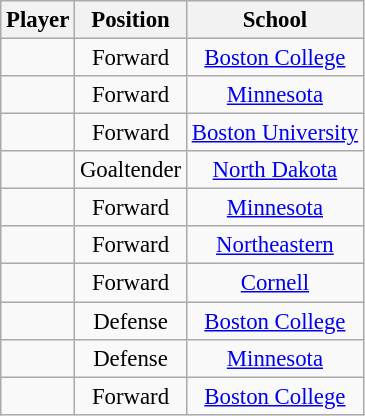<table class="wikitable sortable" style="font-size: 95%;text-align: center;">
<tr>
<th>Player</th>
<th>Position</th>
<th>School</th>
</tr>
<tr>
<td><strong></strong></td>
<td>Forward</td>
<td><a href='#'>Boston College</a></td>
</tr>
<tr>
<td></td>
<td>Forward</td>
<td><a href='#'>Minnesota</a></td>
</tr>
<tr>
<td></td>
<td>Forward</td>
<td><a href='#'>Boston University</a></td>
</tr>
<tr>
<td></td>
<td>Goaltender</td>
<td><a href='#'>North Dakota</a></td>
</tr>
<tr>
<td></td>
<td>Forward</td>
<td><a href='#'>Minnesota</a></td>
</tr>
<tr>
<td></td>
<td>Forward</td>
<td><a href='#'>Northeastern</a></td>
</tr>
<tr>
<td></td>
<td>Forward</td>
<td><a href='#'>Cornell</a></td>
</tr>
<tr>
<td></td>
<td>Defense</td>
<td><a href='#'>Boston College</a></td>
</tr>
<tr>
<td></td>
<td>Defense</td>
<td><a href='#'>Minnesota</a></td>
</tr>
<tr>
<td></td>
<td>Forward</td>
<td><a href='#'>Boston College</a></td>
</tr>
</table>
